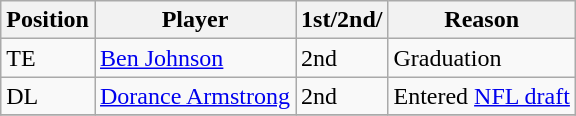<table class="wikitable">
<tr>
<th>Position</th>
<th>Player</th>
<th>1st/2nd/</th>
<th>Reason</th>
</tr>
<tr>
<td>TE</td>
<td><a href='#'>Ben Johnson</a></td>
<td>2nd</td>
<td>Graduation</td>
</tr>
<tr>
<td>DL</td>
<td><a href='#'>Dorance Armstrong</a></td>
<td>2nd</td>
<td>Entered <a href='#'>NFL draft</a></td>
</tr>
<tr>
</tr>
</table>
